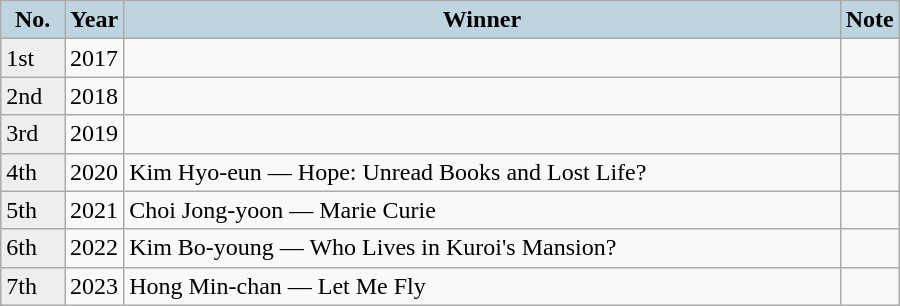<table class="wikitable" style="width:600px">
<tr>
<th style="background:#BED5E1;">No.</th>
<th style="background:#BED5E1;" width="30">Year</th>
<th style="background:#BED5E1;">Winner</th>
<th style="background:#BED5E1;" width="30">Note</th>
</tr>
<tr>
<td style="background:#eeeeee">1st</td>
<td>2017</td>
<td></td>
<td></td>
</tr>
<tr>
<td style="background:#eeeeee">2nd</td>
<td>2018</td>
<td></td>
<td></td>
</tr>
<tr>
<td style="background:#eeeeee">3rd</td>
<td>2019</td>
<td></td>
<td></td>
</tr>
<tr>
<td style="background:#eeeeee">4th</td>
<td>2020</td>
<td>Kim Hyo-eun — Hope: Unread Books and Lost Life?</td>
<td></td>
</tr>
<tr>
<td style="background:#eeeeee">5th</td>
<td>2021</td>
<td>Choi Jong-yoon — Marie Curie</td>
<td></td>
</tr>
<tr>
<td style="background:#eeeeee">6th</td>
<td>2022</td>
<td>Kim Bo-young — Who Lives in Kuroi's Mansion?</td>
<td></td>
</tr>
<tr>
<td style="background:#eeeeee">7th</td>
<td>2023</td>
<td>Hong Min-chan — Let Me Fly</td>
<td></td>
</tr>
</table>
